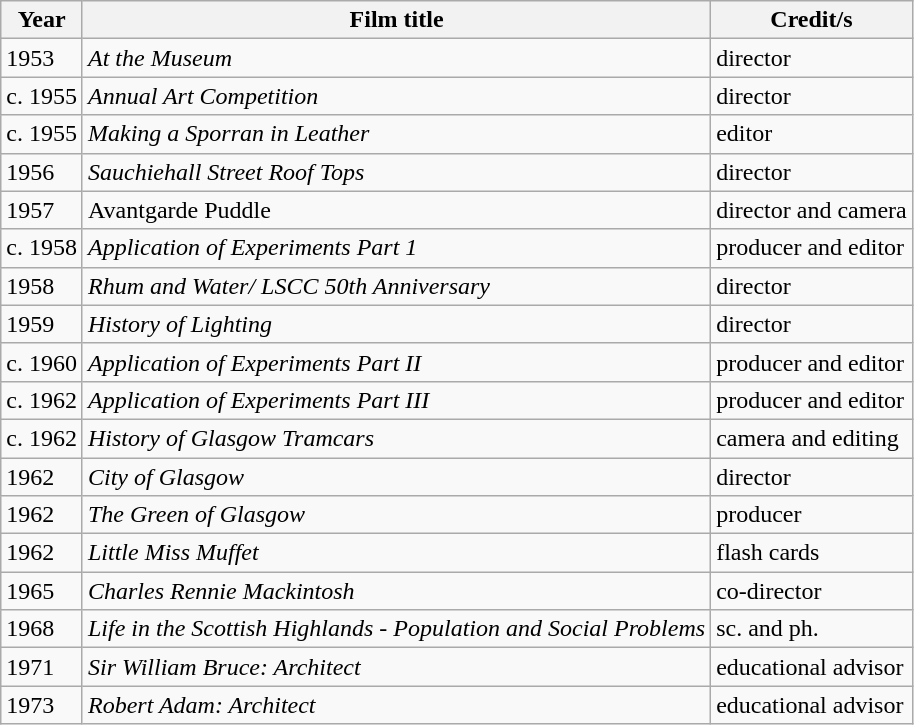<table class="wikitable">
<tr>
<th>Year</th>
<th>Film title</th>
<th>Credit/s</th>
</tr>
<tr>
<td>1953</td>
<td><em>At the Museum</em></td>
<td>director</td>
</tr>
<tr>
<td>c. 1955</td>
<td><em>Annual Art Competition</em></td>
<td>director</td>
</tr>
<tr>
<td>c. 1955</td>
<td><em> Making a Sporran in Leather</em></td>
<td>editor</td>
</tr>
<tr>
<td>1956</td>
<td><em>Sauchiehall Street Roof Tops</em></td>
<td>director</td>
</tr>
<tr>
<td>1957</td>
<td>Avantgarde Puddle</td>
<td>director and camera</td>
</tr>
<tr>
<td>c. 1958</td>
<td><em>Application of Experiments Part 1</em></td>
<td>producer and editor</td>
</tr>
<tr>
<td>1958</td>
<td><em>Rhum and Water/ LSCC 50th Anniversary</em></td>
<td>director</td>
</tr>
<tr>
<td>1959</td>
<td><em>History of Lighting</em></td>
<td>director</td>
</tr>
<tr>
<td>c. 1960</td>
<td><em>Application of Experiments Part II</em></td>
<td>producer and editor</td>
</tr>
<tr>
<td>c. 1962</td>
<td><em>Application of Experiments Part III</em></td>
<td>producer and editor</td>
</tr>
<tr>
<td>c. 1962</td>
<td><em>History of Glasgow Tramcars</em></td>
<td>camera and editing</td>
</tr>
<tr>
<td>1962</td>
<td><em>City of Glasgow</em></td>
<td>director</td>
</tr>
<tr>
<td>1962</td>
<td><em>The Green of Glasgow</em></td>
<td>producer</td>
</tr>
<tr>
<td>1962</td>
<td><em>Little Miss Muffet</em></td>
<td>flash cards</td>
</tr>
<tr>
<td>1965</td>
<td><em>Charles Rennie Mackintosh</em></td>
<td>co-director</td>
</tr>
<tr>
<td>1968</td>
<td><em>Life in the Scottish Highlands - Population and Social Problems</em></td>
<td>sc. and ph.</td>
</tr>
<tr>
<td>1971</td>
<td><em>Sir William Bruce: Architect</em></td>
<td>educational advisor</td>
</tr>
<tr>
<td>1973</td>
<td><em>Robert Adam: Architect</em></td>
<td>educational advisor</td>
</tr>
</table>
